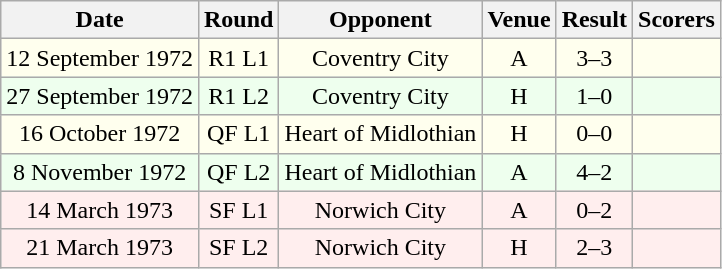<table class="wikitable sortable" style="font-size:100%; text-align:center">
<tr>
<th>Date</th>
<th>Round</th>
<th>Opponent</th>
<th>Venue</th>
<th>Result</th>
<th>Scorers</th>
</tr>
<tr bgcolor = "#FFFFEE">
<td>12 September 1972</td>
<td>R1 L1</td>
<td>Coventry City</td>
<td>A</td>
<td>3–3</td>
<td></td>
</tr>
<tr bgcolor = "#EEFFEE">
<td>27 September 1972</td>
<td>R1 L2</td>
<td>Coventry City</td>
<td>H</td>
<td>1–0</td>
<td></td>
</tr>
<tr bgcolor = "#FFFFEE">
<td>16 October 1972</td>
<td>QF L1</td>
<td>Heart of Midlothian</td>
<td>H</td>
<td>0–0</td>
<td></td>
</tr>
<tr bgcolor = "#EEFFEE">
<td>8 November 1972</td>
<td>QF L2</td>
<td>Heart of Midlothian</td>
<td>A</td>
<td>4–2</td>
<td></td>
</tr>
<tr bgcolor = "#FFEEEE">
<td>14 March 1973</td>
<td>SF L1</td>
<td>Norwich City</td>
<td>A</td>
<td>0–2</td>
<td></td>
</tr>
<tr bgcolor = "#FFEEEE">
<td>21 March 1973</td>
<td>SF L2</td>
<td>Norwich City</td>
<td>H</td>
<td>2–3</td>
<td></td>
</tr>
</table>
